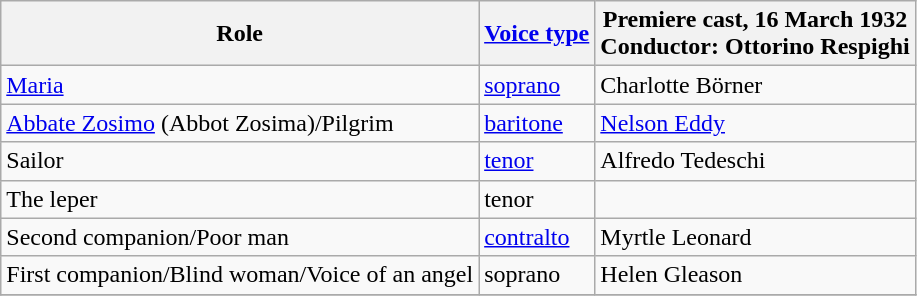<table class="wikitable">
<tr>
<th>Role</th>
<th><a href='#'>Voice type</a></th>
<th>Premiere cast, 16 March 1932<br>Conductor: Ottorino Respighi</th>
</tr>
<tr>
<td><a href='#'>Maria</a></td>
<td><a href='#'>soprano</a></td>
<td>Charlotte Börner</td>
</tr>
<tr>
<td><a href='#'>Abbate Zosimo</a> (Abbot Zosima)/Pilgrim</td>
<td><a href='#'>baritone</a></td>
<td><a href='#'>Nelson Eddy</a></td>
</tr>
<tr>
<td>Sailor</td>
<td><a href='#'>tenor</a></td>
<td>Alfredo Tedeschi</td>
</tr>
<tr>
<td>The leper</td>
<td>tenor</td>
<td></td>
</tr>
<tr>
<td>Second companion/Poor man</td>
<td><a href='#'>contralto</a></td>
<td>Myrtle Leonard</td>
</tr>
<tr>
<td>First companion/Blind woman/Voice of an angel</td>
<td>soprano</td>
<td>Helen Gleason</td>
</tr>
<tr>
</tr>
</table>
